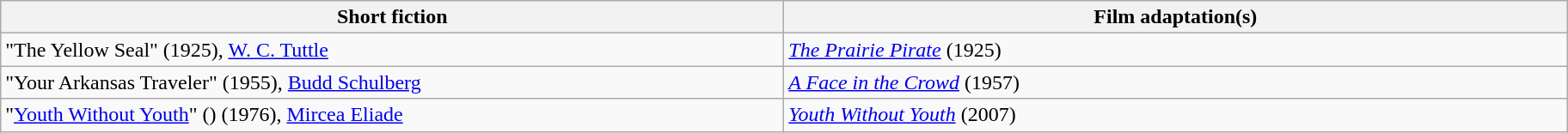<table class="wikitable">
<tr>
<th width="600">Short fiction</th>
<th width="600">Film adaptation(s)</th>
</tr>
<tr>
<td>"The Yellow Seal" (1925), <a href='#'>W. C. Tuttle</a></td>
<td><em><a href='#'>The Prairie Pirate</a></em> (1925)</td>
</tr>
<tr>
<td>"Your Arkansas Traveler" (1955), <a href='#'>Budd Schulberg</a></td>
<td><em><a href='#'>A Face in the Crowd</a></em> (1957)</td>
</tr>
<tr>
<td>"<a href='#'>Youth Without Youth</a>" () (1976), <a href='#'>Mircea Eliade</a></td>
<td><em><a href='#'>Youth Without Youth</a></em> (2007)</td>
</tr>
</table>
